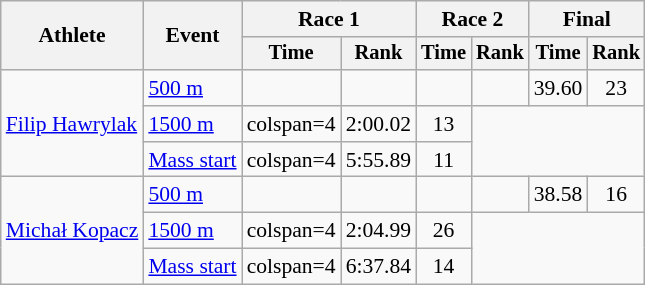<table class="wikitable" style="font-size:90%">
<tr>
<th rowspan=2>Athlete</th>
<th rowspan=2>Event</th>
<th colspan=2>Race 1</th>
<th colspan=2>Race 2</th>
<th colspan=2>Final</th>
</tr>
<tr style="font-size:95%">
<th>Time</th>
<th>Rank</th>
<th>Time</th>
<th>Rank</th>
<th>Time</th>
<th>Rank</th>
</tr>
<tr align=center>
<td align=left rowspan=3><a href='#'>Filip Hawrylak</a></td>
<td align=left><a href='#'>500 m</a></td>
<td></td>
<td></td>
<td></td>
<td></td>
<td>39.60</td>
<td>23</td>
</tr>
<tr align=center>
<td align=left><a href='#'>1500 m</a></td>
<td>colspan=4 </td>
<td>2:00.02</td>
<td>13</td>
</tr>
<tr align=center>
<td align=left><a href='#'>Mass start</a></td>
<td>colspan=4 </td>
<td>5:55.89</td>
<td>11</td>
</tr>
<tr align=center>
<td align=left rowspan=3><a href='#'>Michał Kopacz</a></td>
<td align=left><a href='#'>500 m</a></td>
<td></td>
<td></td>
<td></td>
<td></td>
<td>38.58</td>
<td>16</td>
</tr>
<tr align=center>
<td align=left><a href='#'>1500 m</a></td>
<td>colspan=4 </td>
<td>2:04.99</td>
<td>26</td>
</tr>
<tr align=center>
<td align=left><a href='#'>Mass start</a></td>
<td>colspan=4 </td>
<td>6:37.84</td>
<td>14</td>
</tr>
</table>
